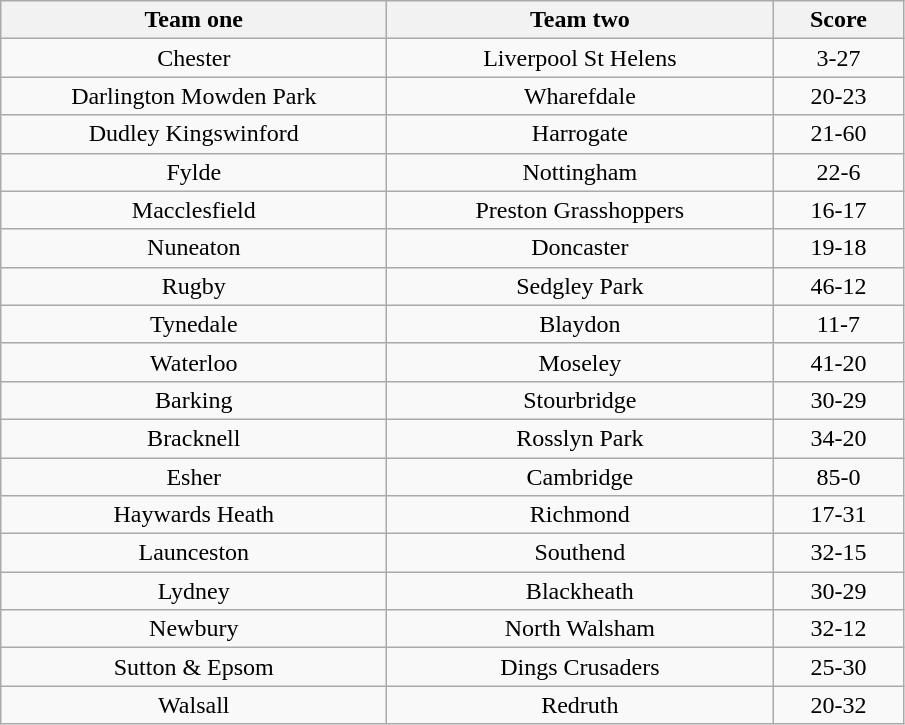<table class="wikitable" style="text-align: center">
<tr>
<th width=250>Team one</th>
<th width=250>Team two</th>
<th width=80>Score</th>
</tr>
<tr>
<td>Chester</td>
<td>Liverpool St Helens</td>
<td>3-27</td>
</tr>
<tr>
<td>Darlington Mowden Park</td>
<td>Wharefdale</td>
<td>20-23</td>
</tr>
<tr>
<td>Dudley Kingswinford</td>
<td>Harrogate</td>
<td>21-60</td>
</tr>
<tr>
<td>Fylde</td>
<td>Nottingham</td>
<td>22-6</td>
</tr>
<tr>
<td>Macclesfield</td>
<td>Preston Grasshoppers</td>
<td>16-17</td>
</tr>
<tr>
<td>Nuneaton</td>
<td>Doncaster</td>
<td>19-18</td>
</tr>
<tr>
<td>Rugby</td>
<td>Sedgley Park</td>
<td>46-12</td>
</tr>
<tr>
<td>Tynedale</td>
<td>Blaydon</td>
<td>11-7</td>
</tr>
<tr>
<td>Waterloo</td>
<td>Moseley</td>
<td>41-20</td>
</tr>
<tr>
<td>Barking</td>
<td>Stourbridge</td>
<td>30-29</td>
</tr>
<tr>
<td>Bracknell</td>
<td>Rosslyn Park</td>
<td>34-20</td>
</tr>
<tr>
<td>Esher</td>
<td>Cambridge</td>
<td>85-0</td>
</tr>
<tr>
<td>Haywards Heath</td>
<td>Richmond</td>
<td>17-31</td>
</tr>
<tr>
<td>Launceston</td>
<td>Southend</td>
<td>32-15</td>
</tr>
<tr>
<td>Lydney</td>
<td>Blackheath</td>
<td>30-29</td>
</tr>
<tr>
<td>Newbury</td>
<td>North Walsham</td>
<td>32-12</td>
</tr>
<tr>
<td>Sutton & Epsom</td>
<td>Dings Crusaders</td>
<td>25-30</td>
</tr>
<tr>
<td>Walsall</td>
<td>Redruth</td>
<td>20-32</td>
</tr>
</table>
